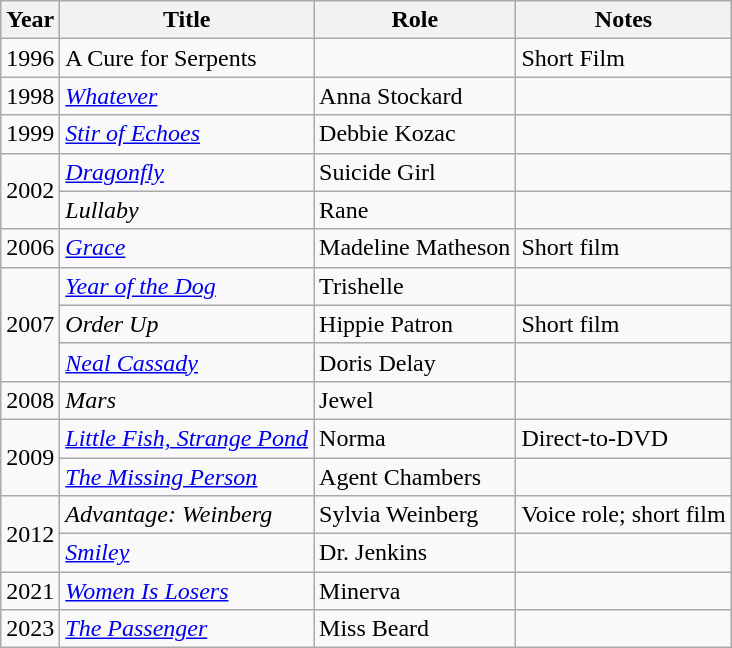<table class="wikitable sortable">
<tr>
<th>Year</th>
<th>Title</th>
<th>Role</th>
<th>Notes</th>
</tr>
<tr>
<td>1996</td>
<td>A Cure for Serpents</td>
<td></td>
<td>Short Film</td>
</tr>
<tr>
<td>1998</td>
<td><em><a href='#'>Whatever</a></em></td>
<td>Anna Stockard</td>
<td></td>
</tr>
<tr>
<td>1999</td>
<td><em><a href='#'>Stir of Echoes</a></em></td>
<td>Debbie Kozac</td>
<td></td>
</tr>
<tr>
<td rowspan="2">2002</td>
<td><em><a href='#'>Dragonfly</a></em></td>
<td>Suicide Girl</td>
<td></td>
</tr>
<tr>
<td><em>Lullaby</em></td>
<td>Rane</td>
<td></td>
</tr>
<tr>
<td>2006</td>
<td><em><a href='#'>Grace</a></em></td>
<td>Madeline Matheson</td>
<td>Short film</td>
</tr>
<tr>
<td rowspan="3">2007</td>
<td><em><a href='#'>Year of the Dog</a></em></td>
<td>Trishelle</td>
<td></td>
</tr>
<tr>
<td><em>Order Up</em></td>
<td>Hippie Patron</td>
<td>Short film</td>
</tr>
<tr>
<td><em><a href='#'>Neal Cassady</a></em></td>
<td>Doris Delay</td>
<td></td>
</tr>
<tr>
<td>2008</td>
<td><em>Mars</em></td>
<td>Jewel</td>
<td></td>
</tr>
<tr>
<td rowspan="2">2009</td>
<td><em><a href='#'>Little Fish, Strange Pond</a></em></td>
<td>Norma</td>
<td>Direct-to-DVD</td>
</tr>
<tr>
<td><em><a href='#'>The Missing Person</a></em></td>
<td>Agent Chambers</td>
<td></td>
</tr>
<tr>
<td rowspan="2">2012</td>
<td><em>Advantage: Weinberg</em></td>
<td>Sylvia Weinberg</td>
<td>Voice role; short film</td>
</tr>
<tr>
<td><em><a href='#'>Smiley</a></em></td>
<td>Dr. Jenkins</td>
<td></td>
</tr>
<tr>
<td>2021</td>
<td><em><a href='#'>Women Is Losers</a></em></td>
<td>Minerva</td>
<td></td>
</tr>
<tr>
<td>2023</td>
<td><em><a href='#'>The Passenger</a></em></td>
<td>Miss Beard</td>
<td></td>
</tr>
</table>
